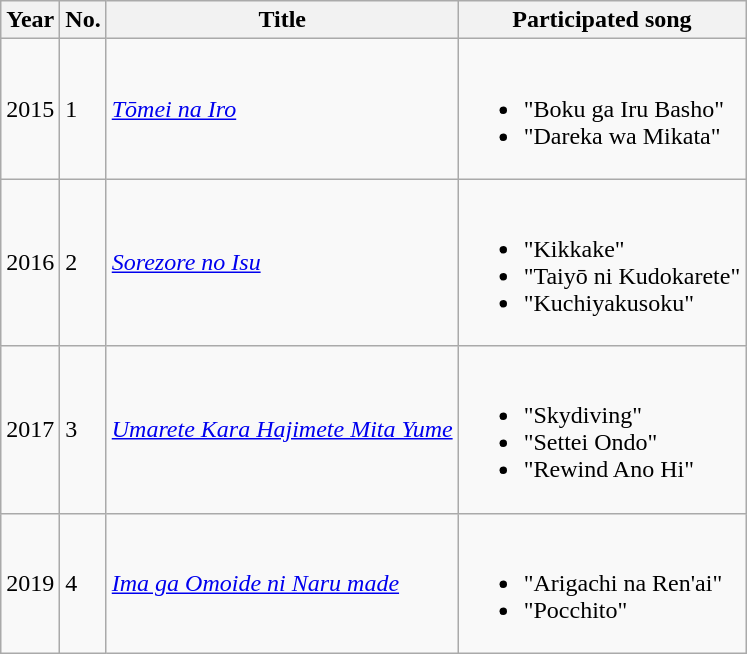<table class="wikitable sortable">
<tr>
<th>Year</th>
<th data-sort-type="number">No.</th>
<th>Title</th>
<th class="unsortable">Participated song</th>
</tr>
<tr>
<td>2015</td>
<td>1</td>
<td><em><a href='#'>Tōmei na Iro</a></em></td>
<td><br><ul><li>"Boku ga Iru Basho"</li><li>"Dareka wa Mikata"</li></ul></td>
</tr>
<tr>
<td>2016</td>
<td>2</td>
<td><em><a href='#'>Sorezore no Isu</a></em></td>
<td><br><ul><li>"Kikkake"</li><li>"Taiyō ni Kudokarete"</li><li>"Kuchiyakusoku"</li></ul></td>
</tr>
<tr>
<td>2017</td>
<td>3</td>
<td><em><a href='#'>Umarete Kara Hajimete Mita Yume</a></em></td>
<td><br><ul><li>"Skydiving"</li><li>"Settei Ondo"</li><li>"Rewind Ano Hi"</li></ul></td>
</tr>
<tr>
<td>2019</td>
<td>4</td>
<td><em><a href='#'>Ima ga Omoide ni Naru made</a></em></td>
<td><br><ul><li>"Arigachi na Ren'ai"</li><li>"Pocchito"</li></ul></td>
</tr>
</table>
